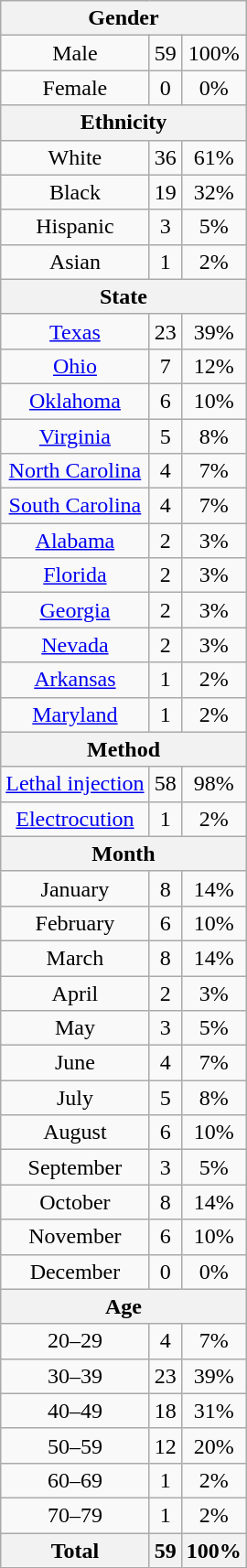<table class="wikitable" style="text-align:center;">
<tr>
<th colspan="3">Gender</th>
</tr>
<tr>
<td>Male</td>
<td>59</td>
<td>100%</td>
</tr>
<tr>
<td>Female</td>
<td>0</td>
<td>0%</td>
</tr>
<tr>
<th colspan="3">Ethnicity</th>
</tr>
<tr>
<td>White</td>
<td>36</td>
<td>61%</td>
</tr>
<tr>
<td>Black</td>
<td>19</td>
<td>32%</td>
</tr>
<tr>
<td>Hispanic</td>
<td>3</td>
<td>5%</td>
</tr>
<tr>
<td>Asian</td>
<td>1</td>
<td>2%</td>
</tr>
<tr>
<th colspan="3">State</th>
</tr>
<tr>
<td><a href='#'>Texas</a></td>
<td>23</td>
<td>39%</td>
</tr>
<tr>
<td><a href='#'>Ohio</a></td>
<td>7</td>
<td>12%</td>
</tr>
<tr>
<td><a href='#'>Oklahoma</a></td>
<td>6</td>
<td>10%</td>
</tr>
<tr>
<td><a href='#'>Virginia</a></td>
<td>5</td>
<td>8%</td>
</tr>
<tr>
<td><a href='#'>North Carolina</a></td>
<td>4</td>
<td>7%</td>
</tr>
<tr>
<td><a href='#'>South Carolina</a></td>
<td>4</td>
<td>7%</td>
</tr>
<tr>
<td><a href='#'>Alabama</a></td>
<td>2</td>
<td>3%</td>
</tr>
<tr>
<td><a href='#'>Florida</a></td>
<td>2</td>
<td>3%</td>
</tr>
<tr>
<td><a href='#'>Georgia</a></td>
<td>2</td>
<td>3%</td>
</tr>
<tr>
<td><a href='#'>Nevada</a></td>
<td>2</td>
<td>3%</td>
</tr>
<tr>
<td><a href='#'>Arkansas</a></td>
<td>1</td>
<td>2%</td>
</tr>
<tr>
<td><a href='#'>Maryland</a></td>
<td>1</td>
<td>2%</td>
</tr>
<tr>
<th colspan="3">Method</th>
</tr>
<tr>
<td><a href='#'>Lethal injection</a></td>
<td>58</td>
<td>98%</td>
</tr>
<tr>
<td><a href='#'>Electrocution</a></td>
<td>1</td>
<td>2%</td>
</tr>
<tr>
<th colspan="3">Month</th>
</tr>
<tr>
<td>January</td>
<td>8</td>
<td>14%</td>
</tr>
<tr>
<td>February</td>
<td>6</td>
<td>10%</td>
</tr>
<tr>
<td>March</td>
<td>8</td>
<td>14%</td>
</tr>
<tr>
<td>April</td>
<td>2</td>
<td>3%</td>
</tr>
<tr>
<td>May</td>
<td>3</td>
<td>5%</td>
</tr>
<tr>
<td>June</td>
<td>4</td>
<td>7%</td>
</tr>
<tr>
<td>July</td>
<td>5</td>
<td>8%</td>
</tr>
<tr>
<td>August</td>
<td>6</td>
<td>10%</td>
</tr>
<tr>
<td>September</td>
<td>3</td>
<td>5%</td>
</tr>
<tr>
<td>October</td>
<td>8</td>
<td>14%</td>
</tr>
<tr>
<td>November</td>
<td>6</td>
<td>10%</td>
</tr>
<tr>
<td>December</td>
<td>0</td>
<td>0%</td>
</tr>
<tr>
<th colspan="3">Age</th>
</tr>
<tr>
<td>20–29</td>
<td>4</td>
<td>7%</td>
</tr>
<tr>
<td>30–39</td>
<td>23</td>
<td>39%</td>
</tr>
<tr>
<td>40–49</td>
<td>18</td>
<td>31%</td>
</tr>
<tr>
<td>50–59</td>
<td>12</td>
<td>20%</td>
</tr>
<tr>
<td>60–69</td>
<td>1</td>
<td>2%</td>
</tr>
<tr>
<td>70–79</td>
<td>1</td>
<td>2%</td>
</tr>
<tr>
<th>Total</th>
<th>59</th>
<th>100%</th>
</tr>
</table>
